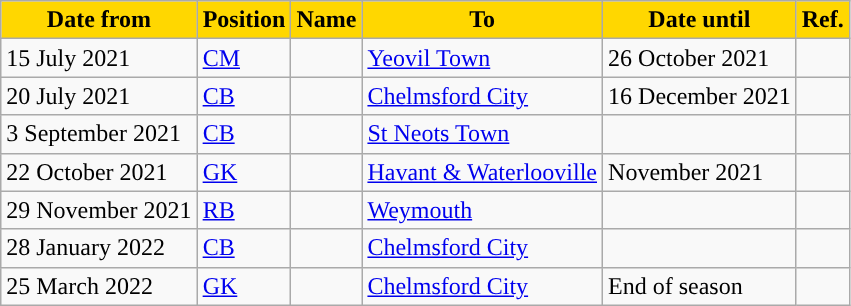<table class="wikitable plainrowheaders sortable">
<tr>
<th style="background-color:#ffd700; color:#000000; ">Date from</th>
<th style="background-color:#ffd700; color:#000000; ">Position</th>
<th style="background-color:#ffd700; color:#000000; ">Name</th>
<th style="background-color:#ffd700; color:#000000; ">To</th>
<th style="background-color:#ffd700; color:#000000; ">Date until</th>
<th style="background-color:#ffd700; color:#000000; ">Ref.</th>
</tr>
<tr>
<td>15 July 2021</td>
<td><a href='#'>CM</a></td>
<td></td>
<td><a href='#'>Yeovil Town</a></td>
<td>26 October 2021</td>
<td></td>
</tr>
<tr>
<td>20 July 2021</td>
<td><a href='#'>CB</a></td>
<td></td>
<td><a href='#'>Chelmsford City</a></td>
<td>16 December 2021</td>
<td></td>
</tr>
<tr>
<td>3 September 2021</td>
<td><a href='#'>CB</a></td>
<td></td>
<td><a href='#'>St Neots Town</a></td>
<td></td>
<td></td>
</tr>
<tr>
<td>22 October 2021</td>
<td><a href='#'>GK</a></td>
<td></td>
<td><a href='#'>Havant & Waterlooville</a></td>
<td>November 2021</td>
<td></td>
</tr>
<tr>
<td>29 November 2021</td>
<td><a href='#'>RB</a></td>
<td></td>
<td><a href='#'>Weymouth</a></td>
<td></td>
<td></td>
</tr>
<tr>
<td>28 January 2022</td>
<td><a href='#'>CB</a></td>
<td></td>
<td><a href='#'>Chelmsford City</a></td>
<td></td>
<td></td>
</tr>
<tr>
<td>25 March 2022</td>
<td><a href='#'>GK</a></td>
<td></td>
<td><a href='#'>Chelmsford City</a></td>
<td>End of season</td>
<td></td>
</tr>
</table>
